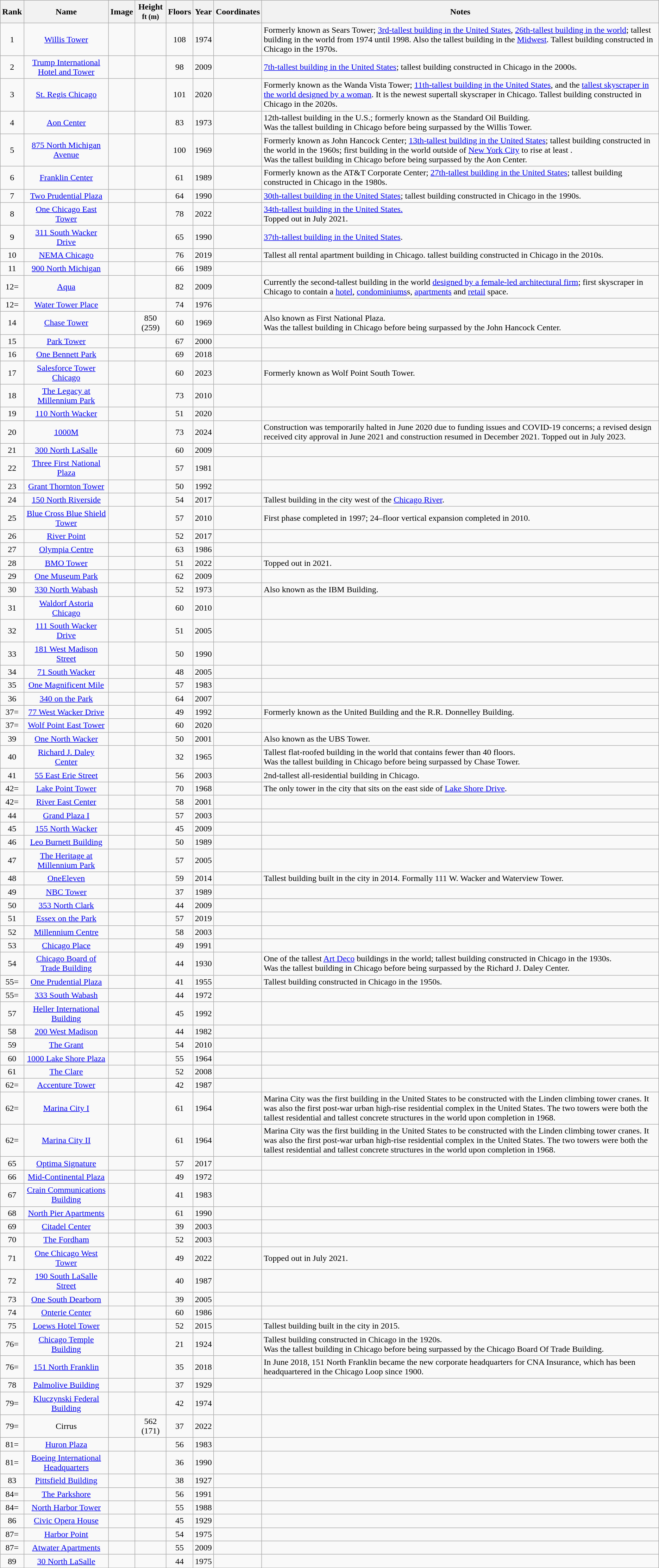<table class="wikitable sortable">
<tr>
<th>Rank</th>
<th>Name</th>
<th class="unsortable">Image</th>
<th>Height<br><small>ft (m)</small></th>
<th>Floors</th>
<th>Year</th>
<th>Coordinates</th>
<th class="unsortable">Notes</th>
</tr>
<tr>
<td align="center">1</td>
<td align="center"><a href='#'>Willis Tower</a></td>
<td></td>
<td align="center"></td>
<td align="center">108</td>
<td align="center">1974</td>
<td align="center"></td>
<td>Formerly known as Sears Tower; <a href='#'>3rd-tallest building in the United States</a>, <a href='#'>26th-tallest building in the world</a>; tallest building in the world from 1974 until 1998. Also the tallest building in the <a href='#'>Midwest</a>. Tallest building constructed in Chicago in the 1970s.</td>
</tr>
<tr>
<td align="center">2</td>
<td align="center"><a href='#'>Trump International Hotel and Tower</a></td>
<td></td>
<td align="center"></td>
<td align="center">98</td>
<td align="center">2009</td>
<td align="center"></td>
<td><a href='#'>7th-tallest building in the United States</a>; tallest building constructed in Chicago in the 2000s.</td>
</tr>
<tr>
<td align="center">3</td>
<td align="center"><a href='#'>St. Regis Chicago</a></td>
<td></td>
<td align="center"></td>
<td align="center">101</td>
<td align="center">2020</td>
<td align="center"></td>
<td>Formerly known as the Wanda Vista Tower; <a href='#'>11th-tallest building in the United States</a>, and the <a href='#'>tallest skyscraper in the world designed by a woman</a>. It is the newest supertall skyscraper in Chicago. Tallest building constructed in Chicago in the 2020s.</td>
</tr>
<tr>
<td align="center">4</td>
<td align="center"><a href='#'>Aon Center</a></td>
<td></td>
<td align="center"></td>
<td align="center">83</td>
<td align="center">1973</td>
<td align="center"></td>
<td>12th-tallest building in the U.S.; formerly known as the Standard Oil Building.<br>Was the tallest building in Chicago before being surpassed by the Willis Tower.</td>
</tr>
<tr>
<td align="center">5</td>
<td align="center"><a href='#'>875 North Michigan Avenue</a></td>
<td></td>
<td align="center"></td>
<td align="center">100</td>
<td align="center">1969</td>
<td align="center"></td>
<td>Formerly known as John Hancock Center; <a href='#'>13th-tallest building in the United States</a>; tallest building constructed in the world in the 1960s; first building in the world outside of <a href='#'>New York City</a> to rise at least .<br>Was the tallest building in Chicago before being surpassed by the Aon Center.</td>
</tr>
<tr>
<td align="center">6</td>
<td align="center"><a href='#'>Franklin Center</a></td>
<td></td>
<td align="center"></td>
<td align="center">61</td>
<td align="center">1989</td>
<td align="center"></td>
<td>Formerly known as the AT&T Corporate Center; <a href='#'>27th-tallest building in the United States</a>; tallest building constructed in Chicago in the 1980s.</td>
</tr>
<tr>
<td align="center">7</td>
<td align="center"><a href='#'>Two Prudential Plaza</a></td>
<td></td>
<td align="center"></td>
<td align="center">64</td>
<td align="center">1990</td>
<td align="center"></td>
<td><a href='#'>30th-tallest building in the United States</a>; tallest building constructed in Chicago in the 1990s.</td>
</tr>
<tr>
<td align="center">8</td>
<td align="center"><a href='#'>One Chicago East Tower</a></td>
<td></td>
<td align="center"></td>
<td align="center">78</td>
<td align="center">2022</td>
<td align="center"></td>
<td><a href='#'>34th-tallest building in the United States.</a><br>Topped out in July 2021.</td>
</tr>
<tr>
<td align="center">9</td>
<td align="center"><a href='#'>311 South Wacker Drive</a></td>
<td></td>
<td align="center"></td>
<td align="center">65</td>
<td align="center">1990</td>
<td align="center"></td>
<td><a href='#'>37th-tallest building in the United States</a>.</td>
</tr>
<tr>
<td align="center">10</td>
<td align="center"><a href='#'>NEMA Chicago</a></td>
<td></td>
<td align="center"></td>
<td align="center">76</td>
<td align="center">2019</td>
<td align="center"></td>
<td>Tallest all rental apartment building in Chicago. tallest building constructed in Chicago in the 2010s.</td>
</tr>
<tr>
<td align="center">11</td>
<td align="center"><a href='#'>900 North Michigan</a></td>
<td></td>
<td align="center"></td>
<td align="center">66</td>
<td align="center">1989</td>
<td align="center"></td>
<td></td>
</tr>
<tr>
<td align="center">12=</td>
<td align="center"><a href='#'>Aqua</a></td>
<td></td>
<td align="center"></td>
<td align="center">82</td>
<td align="center">2009</td>
<td align="center"></td>
<td>Currently the second-tallest building in the world <a href='#'>designed by a female-led architectural firm</a>; first skyscraper in Chicago to contain a <a href='#'>hotel</a>, <a href='#'>condominiums</a>s, <a href='#'>apartments</a> and <a href='#'>retail</a> space.</td>
</tr>
<tr>
<td align="center">12=</td>
<td align="center"><a href='#'>Water Tower Place</a></td>
<td></td>
<td align="center"></td>
<td align="center">74</td>
<td align="center">1976</td>
<td align="center"></td>
<td></td>
</tr>
<tr>
<td align="center">14</td>
<td align="center"><a href='#'>Chase Tower</a></td>
<td></td>
<td align="center">850<br>(259)</td>
<td align="center">60</td>
<td align="center">1969</td>
<td align="center"></td>
<td>Also known as First National Plaza.<br>Was the tallest building in Chicago before being surpassed by the John Hancock Center.</td>
</tr>
<tr>
<td align="center">15</td>
<td align="center"><a href='#'>Park Tower</a></td>
<td></td>
<td align="center"></td>
<td align="center">67</td>
<td align="center">2000</td>
<td align="center"></td>
<td></td>
</tr>
<tr>
<td align="center">16</td>
<td align="center"><a href='#'>One Bennett Park</a></td>
<td></td>
<td align="center"></td>
<td align="center">69</td>
<td align="center">2018</td>
<td align="center"></td>
<td></td>
</tr>
<tr>
<td align="center">17</td>
<td align="center"><a href='#'>Salesforce Tower Chicago</a></td>
<td></td>
<td align="center"></td>
<td align="center">60</td>
<td align="center">2023</td>
<td align="center"></td>
<td>Formerly known as Wolf Point South Tower.</td>
</tr>
<tr>
<td align="center">18</td>
<td align="center"><a href='#'>The Legacy at Millennium Park</a></td>
<td></td>
<td align="center"></td>
<td align="center">73</td>
<td align="center">2010</td>
<td align="center"></td>
<td></td>
</tr>
<tr>
<td align="center">19</td>
<td align="center"><a href='#'>110 North Wacker</a></td>
<td></td>
<td align="center"></td>
<td align="center">51</td>
<td align="center">2020</td>
<td align="center"></td>
<td></td>
</tr>
<tr>
<td align="center">20</td>
<td align="center"><a href='#'>1000M</a></td>
<td></td>
<td align="center"></td>
<td align="center">73</td>
<td align="center">2024</td>
<td align="center"></td>
<td>Construction was temporarily halted in June 2020 due to funding issues and COVID-19 concerns; a revised design received city approval in June 2021 and construction resumed in December 2021. Topped out in July 2023.</td>
</tr>
<tr>
<td align="center">21</td>
<td align="center"><a href='#'>300 North LaSalle</a></td>
<td></td>
<td align="center"></td>
<td align="center">60</td>
<td align="center">2009</td>
<td align="center"></td>
<td></td>
</tr>
<tr>
<td align="center">22</td>
<td align="center"><a href='#'>Three First National Plaza</a></td>
<td></td>
<td align="center"></td>
<td align="center">57</td>
<td align="center">1981</td>
<td align="center"></td>
<td></td>
</tr>
<tr>
<td align="center">23</td>
<td align="center"><a href='#'>Grant Thornton Tower</a></td>
<td></td>
<td align="center"></td>
<td align="center">50</td>
<td align="center">1992</td>
<td align="center"></td>
<td></td>
</tr>
<tr>
<td align="center">24</td>
<td align="center"><a href='#'>150 North Riverside</a></td>
<td></td>
<td align="center"></td>
<td align="center">54</td>
<td align="center">2017</td>
<td align="center"></td>
<td align="left">Tallest building in the city west of the <a href='#'>Chicago River</a>.</td>
</tr>
<tr>
<td align="center">25</td>
<td align="center"><a href='#'>Blue Cross Blue Shield Tower</a></td>
<td></td>
<td align="center"></td>
<td align="center">57</td>
<td align="center">2010</td>
<td align="center"></td>
<td>First phase completed in 1997; 24–floor vertical expansion completed in 2010.</td>
</tr>
<tr>
<td align="center">26</td>
<td align="center"><a href='#'>River Point</a></td>
<td></td>
<td align="center"></td>
<td align="center">52</td>
<td align="center">2017</td>
<td align="center"></td>
<td></td>
</tr>
<tr>
<td align="center">27</td>
<td align="center"><a href='#'>Olympia Centre</a></td>
<td></td>
<td align="center"></td>
<td align="center">63</td>
<td align="center">1986</td>
<td align="center"></td>
<td></td>
</tr>
<tr>
<td align="center">28</td>
<td align="center"><a href='#'>BMO Tower</a></td>
<td></td>
<td align="center"></td>
<td align="center">51</td>
<td align="center">2022</td>
<td align="center"></td>
<td>Topped out in 2021.</td>
</tr>
<tr>
<td align="center">29</td>
<td align="center"><a href='#'>One Museum Park</a></td>
<td></td>
<td align="center"></td>
<td align="center">62</td>
<td align="center">2009</td>
<td></td>
<td></td>
</tr>
<tr>
<td align="center">30</td>
<td align="center"><a href='#'>330 North Wabash</a></td>
<td></td>
<td align="center"></td>
<td align="center">52</td>
<td align="center">1973</td>
<td align="center"></td>
<td>Also known as the IBM Building.</td>
</tr>
<tr>
<td align="center">31</td>
<td align="center"><a href='#'>Waldorf Astoria Chicago</a></td>
<td></td>
<td align="center"></td>
<td align="center">60</td>
<td align="center">2010</td>
<td align="center"></td>
<td></td>
</tr>
<tr>
<td align="center">32</td>
<td align="center"><a href='#'>111 South Wacker Drive</a></td>
<td></td>
<td align="center"></td>
<td align="center">51</td>
<td align="center">2005</td>
<td align="center"></td>
<td></td>
</tr>
<tr>
<td align="center">33</td>
<td align="center"><a href='#'>181 West Madison Street</a></td>
<td></td>
<td align="center"></td>
<td align="center">50</td>
<td align="center">1990</td>
<td align="center"></td>
<td></td>
</tr>
<tr>
<td align="center">34</td>
<td align="center"><a href='#'>71 South Wacker</a></td>
<td></td>
<td align="center"></td>
<td align="center">48</td>
<td align="center">2005</td>
<td align="center"></td>
<td></td>
</tr>
<tr>
<td align="center">35</td>
<td align="center"><a href='#'>One Magnificent Mile</a></td>
<td></td>
<td align="center"></td>
<td align="center">57</td>
<td align="center">1983</td>
<td align="center"></td>
<td></td>
</tr>
<tr>
<td align="center">36</td>
<td align="center"><a href='#'>340 on the Park</a></td>
<td></td>
<td align="center"></td>
<td align="center">64</td>
<td align="center">2007</td>
<td align="center"></td>
<td></td>
</tr>
<tr>
<td align="center">37=</td>
<td align="center"><a href='#'>77 West Wacker Drive</a></td>
<td></td>
<td align="center"></td>
<td align="center">49</td>
<td align="center">1992</td>
<td align="center"></td>
<td>Formerly known as the United Building and the R.R. Donnelley Building.</td>
</tr>
<tr>
<td align="center">37=</td>
<td align="center"><a href='#'>Wolf Point East Tower</a></td>
<td></td>
<td align="center"></td>
<td align="center">60</td>
<td align="center">2020</td>
<td align="center"></td>
<td></td>
</tr>
<tr>
<td align="center">39</td>
<td align="center"><a href='#'>One North Wacker</a></td>
<td></td>
<td align="center"></td>
<td align="center">50</td>
<td align="center">2001</td>
<td align="center"></td>
<td>Also known as the UBS Tower.</td>
</tr>
<tr>
<td align="center">40</td>
<td align="center"><a href='#'>Richard J. Daley Center</a></td>
<td></td>
<td align="center"></td>
<td align="center">32</td>
<td align="center">1965</td>
<td align="center"></td>
<td>Tallest flat-roofed building in the world that contains fewer than 40 floors.<br>Was the tallest building in Chicago before being surpassed by Chase Tower.</td>
</tr>
<tr>
<td align="center">41</td>
<td align="center"><a href='#'>55 East Erie Street</a></td>
<td></td>
<td align="center"></td>
<td align="center">56</td>
<td align="center">2003</td>
<td align="center"></td>
<td>2nd-tallest all-residential building in Chicago.</td>
</tr>
<tr>
<td align="center">42=</td>
<td align="center"><a href='#'>Lake Point Tower</a></td>
<td></td>
<td align="center"></td>
<td align="center">70</td>
<td align="center">1968</td>
<td align="center"></td>
<td>The only tower in the city that sits on the east side of <a href='#'>Lake Shore Drive</a>.</td>
</tr>
<tr>
<td align="center">42=</td>
<td align="center"><a href='#'>River East Center</a></td>
<td></td>
<td align="center"></td>
<td align="center">58</td>
<td align="center">2001</td>
<td align="center"></td>
<td></td>
</tr>
<tr>
<td align="center">44</td>
<td align="center"><a href='#'>Grand Plaza I</a></td>
<td></td>
<td align="center"></td>
<td align="center">57</td>
<td align="center">2003</td>
<td align="center"></td>
<td></td>
</tr>
<tr>
<td align="center">45</td>
<td align="center"><a href='#'>155 North Wacker</a></td>
<td></td>
<td align="center"></td>
<td align="center">45</td>
<td align="center">2009</td>
<td align="center"></td>
<td></td>
</tr>
<tr>
<td align="center">46</td>
<td align="center"><a href='#'>Leo Burnett Building</a></td>
<td></td>
<td align="center"></td>
<td align="center">50</td>
<td align="center">1989</td>
<td align="center"></td>
<td></td>
</tr>
<tr>
<td align="center">47</td>
<td align="center"><a href='#'>The Heritage at Millennium Park</a></td>
<td></td>
<td align="center"></td>
<td align="center">57</td>
<td align="center">2005</td>
<td align="center"></td>
<td></td>
</tr>
<tr>
<td align="center">48</td>
<td align="center"><a href='#'>OneEleven</a></td>
<td></td>
<td align="center"></td>
<td align="center">59</td>
<td align="center">2014</td>
<td align="center"></td>
<td>Tallest building built in the city in 2014. Formally 111 W. Wacker and Waterview Tower.</td>
</tr>
<tr>
<td align="center">49</td>
<td align="center"><a href='#'>NBC Tower</a></td>
<td></td>
<td align="center"></td>
<td align="center">37</td>
<td align="center">1989</td>
<td align="center"></td>
<td></td>
</tr>
<tr>
<td align="center">50</td>
<td align="center"><a href='#'>353 North Clark</a></td>
<td></td>
<td align="center"></td>
<td align="center">44</td>
<td align="center">2009</td>
<td align="center"></td>
<td></td>
</tr>
<tr>
<td align="center">51</td>
<td align="center"><a href='#'>Essex on the Park</a></td>
<td></td>
<td align="center"></td>
<td align="center">57</td>
<td align="center">2019</td>
<td align="center"></td>
<td></td>
</tr>
<tr>
<td align="center">52</td>
<td align="center"><a href='#'>Millennium Centre</a></td>
<td></td>
<td align="center"></td>
<td align="center">58</td>
<td align="center">2003</td>
<td align="center"></td>
<td></td>
</tr>
<tr>
<td align="center">53</td>
<td align="center"><a href='#'>Chicago Place</a></td>
<td></td>
<td align="center"></td>
<td align="center">49</td>
<td align="center">1991</td>
<td align="center"></td>
<td></td>
</tr>
<tr>
<td align="center">54</td>
<td align="center"><a href='#'>Chicago Board of Trade Building</a></td>
<td></td>
<td align="center"></td>
<td align="center">44</td>
<td align="center">1930</td>
<td align="center"></td>
<td>One of the tallest <a href='#'>Art Deco</a> buildings in the world; tallest building constructed in Chicago in the 1930s.<br>Was the tallest building in Chicago before being surpassed by the Richard J. Daley Center.</td>
</tr>
<tr>
<td align="center">55=</td>
<td align="center"><a href='#'>One Prudential Plaza</a></td>
<td></td>
<td align="center"></td>
<td align="center">41</td>
<td align="center">1955</td>
<td align="center"></td>
<td>Tallest building constructed in Chicago in the 1950s.</td>
</tr>
<tr>
<td align="center">55=</td>
<td align="center"><a href='#'>333 South Wabash</a></td>
<td></td>
<td align="center"></td>
<td align="center">44</td>
<td align="center">1972</td>
<td align="center"></td>
<td></td>
</tr>
<tr>
<td align="center">57</td>
<td align="center"><a href='#'>Heller International Building</a></td>
<td></td>
<td align="center"></td>
<td align="center">45</td>
<td align="center">1992</td>
<td align="center"></td>
<td></td>
</tr>
<tr>
<td align="center">58</td>
<td align="center"><a href='#'>200 West Madison</a></td>
<td></td>
<td align="center"></td>
<td align="center">44</td>
<td align="center">1982</td>
<td align="center"></td>
<td></td>
</tr>
<tr>
<td align="center">59</td>
<td align="center"><a href='#'>The Grant</a></td>
<td></td>
<td align="center"></td>
<td align="center">54</td>
<td align="center">2010</td>
<td align="center"></td>
<td></td>
</tr>
<tr>
<td align="center">60</td>
<td align="center"><a href='#'>1000 Lake Shore Plaza</a></td>
<td align="center"></td>
<td align="center"></td>
<td align="center">55</td>
<td align="center">1964</td>
<td align="center"></td>
<td></td>
</tr>
<tr>
<td align="center">61</td>
<td align="center"><a href='#'>The Clare</a></td>
<td align="center"></td>
<td align="center"></td>
<td align="center">52</td>
<td align="center">2008</td>
<td align="center"></td>
<td></td>
</tr>
<tr>
<td align="center">62=</td>
<td align="center"><a href='#'>Accenture Tower</a></td>
<td></td>
<td align="center"></td>
<td align="center">42</td>
<td align="center">1987</td>
<td align="center"></td>
<td></td>
</tr>
<tr>
<td align="center">62=</td>
<td align="center"><a href='#'>Marina City I</a></td>
<td></td>
<td align="center"></td>
<td align="center">61</td>
<td align="center">1964</td>
<td align="center"></td>
<td>Marina City was the first building in the United States to be constructed with the Linden climbing tower cranes.  It was also the first post-war urban high-rise residential complex in the United States. The two towers were both the tallest residential and tallest concrete structures in the world upon completion in 1968.</td>
</tr>
<tr>
<td align="center">62=</td>
<td align="center"><a href='#'>Marina City II</a></td>
<td></td>
<td align="center"></td>
<td align="center">61</td>
<td align="center">1964</td>
<td align="center"></td>
<td>Marina City was the first building in the United States to be constructed with the Linden climbing tower cranes.  It was also the first post-war urban high-rise residential complex in the United States. The two towers were both the tallest residential and tallest concrete structures in the world upon completion in 1968.</td>
</tr>
<tr>
<td align="center">65</td>
<td align="center"><a href='#'>Optima Signature</a></td>
<td></td>
<td align="center"></td>
<td align="center">57</td>
<td align="center">2017</td>
<td align="center"></td>
<td></td>
</tr>
<tr>
<td align="center">66</td>
<td align="center"><a href='#'>Mid-Continental Plaza</a></td>
<td></td>
<td align="center"></td>
<td align="center">49</td>
<td align="center">1972</td>
<td align="center"></td>
<td></td>
</tr>
<tr>
<td align="center">67</td>
<td align="center"><a href='#'>Crain Communications Building</a></td>
<td></td>
<td align="center"></td>
<td align="center">41</td>
<td align="center">1983</td>
<td align="center"></td>
<td></td>
</tr>
<tr>
<td align="center">68</td>
<td align="center"><a href='#'>North Pier Apartments</a></td>
<td></td>
<td align="center"></td>
<td align="center">61</td>
<td align="center">1990</td>
<td align="center"></td>
<td></td>
</tr>
<tr>
<td align="center">69</td>
<td align="center"><a href='#'>Citadel Center</a></td>
<td></td>
<td align="center"></td>
<td align="center">39</td>
<td align="center">2003</td>
<td align="center"></td>
<td></td>
</tr>
<tr>
<td align="center">70</td>
<td align="center"><a href='#'>The Fordham</a></td>
<td align="center"></td>
<td align="center"></td>
<td align="center">52</td>
<td align="center">2003</td>
<td align="center"></td>
<td></td>
</tr>
<tr>
<td align="center">71</td>
<td align="center"><a href='#'>One Chicago West Tower</a></td>
<td></td>
<td align="center"></td>
<td align="center">49</td>
<td align="center">2022</td>
<td align="center"></td>
<td>Topped out in July 2021.</td>
</tr>
<tr>
<td align="center">72</td>
<td align="center"><a href='#'>190 South LaSalle Street</a></td>
<td></td>
<td align="center"></td>
<td align="center">40</td>
<td align="center">1987</td>
<td align="center"></td>
<td></td>
</tr>
<tr>
<td align="center">73</td>
<td align="center"><a href='#'>One South Dearborn</a></td>
<td></td>
<td align="center"></td>
<td align="center">39</td>
<td align="center">2005</td>
<td align="center"></td>
<td></td>
</tr>
<tr>
<td align="center">74</td>
<td align="center"><a href='#'>Onterie Center</a></td>
<td></td>
<td align="center"></td>
<td align="center">60</td>
<td align="center">1986</td>
<td align="center"></td>
<td></td>
</tr>
<tr>
<td align="center">75</td>
<td align="center"><a href='#'>Loews Hotel Tower</a></td>
<td></td>
<td align="center"></td>
<td align="center">52</td>
<td align="center">2015</td>
<td align="center"></td>
<td>Tallest building built in the city in 2015.</td>
</tr>
<tr>
<td align="center">76=</td>
<td align="center"><a href='#'>Chicago Temple Building</a></td>
<td></td>
<td align="center"></td>
<td align="center">21</td>
<td align="center">1924</td>
<td align="center"></td>
<td>Tallest building constructed in Chicago in the 1920s.<br>Was the tallest building in Chicago before being surpassed by the Chicago Board Of Trade Building.</td>
</tr>
<tr>
<td align="center">76=</td>
<td align="center"><a href='#'>151 North Franklin</a></td>
<td></td>
<td align="center"></td>
<td align="center">35</td>
<td align="center">2018</td>
<td align="center"></td>
<td>In June 2018, 151 North Franklin became the new corporate headquarters for CNA Insurance, which has been headquartered in the Chicago Loop since 1900.</td>
</tr>
<tr>
<td align="center">78</td>
<td align="center"><a href='#'>Palmolive Building</a></td>
<td></td>
<td align="center"></td>
<td align="center">37</td>
<td align="center">1929</td>
<td align="center"></td>
<td></td>
</tr>
<tr>
<td align="center">79=</td>
<td align="center"><a href='#'>Kluczynski Federal Building</a></td>
<td></td>
<td align="center"></td>
<td align="center">42</td>
<td align="center">1974</td>
<td align="center"></td>
<td></td>
</tr>
<tr>
<td align="center">79=</td>
<td align="center">Cirrus</td>
<td align="center"></td>
<td align="center">562 (171)</td>
<td align="center">37</td>
<td align="center">2022</td>
<td align="center"></td>
<td></td>
</tr>
<tr>
<td align="center">81=</td>
<td align="center"><a href='#'>Huron Plaza</a></td>
<td></td>
<td align="center"></td>
<td align="center">56</td>
<td align="center">1983</td>
<td align="center"></td>
<td></td>
</tr>
<tr>
<td align="center">81=</td>
<td align="center"><a href='#'>Boeing International Headquarters</a></td>
<td></td>
<td align="center"></td>
<td align="center">36</td>
<td align="center">1990</td>
<td align="center"></td>
<td></td>
</tr>
<tr>
<td align="center">83</td>
<td align="center"><a href='#'>Pittsfield Building</a></td>
<td></td>
<td align="center"></td>
<td align="center">38</td>
<td align="center">1927</td>
<td align="center"></td>
<td></td>
</tr>
<tr>
<td align="center">84=</td>
<td align="center"><a href='#'>The Parkshore</a></td>
<td></td>
<td align="center"></td>
<td align="center">56</td>
<td align="center">1991</td>
<td align="center"></td>
<td></td>
</tr>
<tr>
<td align="center">84=</td>
<td align="center"><a href='#'>North Harbor Tower</a></td>
<td></td>
<td align="center"></td>
<td align="center">55</td>
<td align="center">1988</td>
<td align="center"></td>
<td></td>
</tr>
<tr>
<td align="center">86</td>
<td align="center"><a href='#'>Civic Opera House</a></td>
<td></td>
<td align="center"></td>
<td align="center">45</td>
<td align="center">1929</td>
<td align="center"></td>
<td></td>
</tr>
<tr>
<td align="center">87=</td>
<td align="center"><a href='#'>Harbor Point</a></td>
<td></td>
<td align="center"></td>
<td align="center">54</td>
<td align="center">1975</td>
<td align="center"></td>
<td></td>
</tr>
<tr>
<td align="center">87=</td>
<td align="center"><a href='#'>Atwater Apartments</a></td>
<td></td>
<td align="center"></td>
<td align="center">55</td>
<td align="center">2009</td>
<td align="center"></td>
<td></td>
</tr>
<tr>
<td align="center">89</td>
<td align="center"><a href='#'>30 North LaSalle</a></td>
<td></td>
<td align="center"></td>
<td align="center">44</td>
<td align="center">1975</td>
<td align="center"></td>
<td></td>
</tr>
</table>
